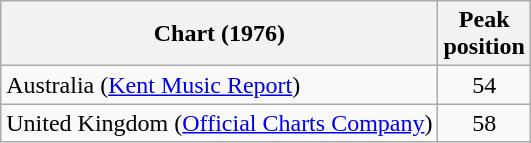<table class="wikitable">
<tr>
<th>Chart (1976)</th>
<th>Peak<br> position</th>
</tr>
<tr>
<td>Australia (<a href='#'>Kent Music Report</a>)</td>
<td align="center">54</td>
</tr>
<tr>
<td>United Kingdom (<a href='#'>Official Charts Company</a>)</td>
<td align="center">58</td>
</tr>
</table>
